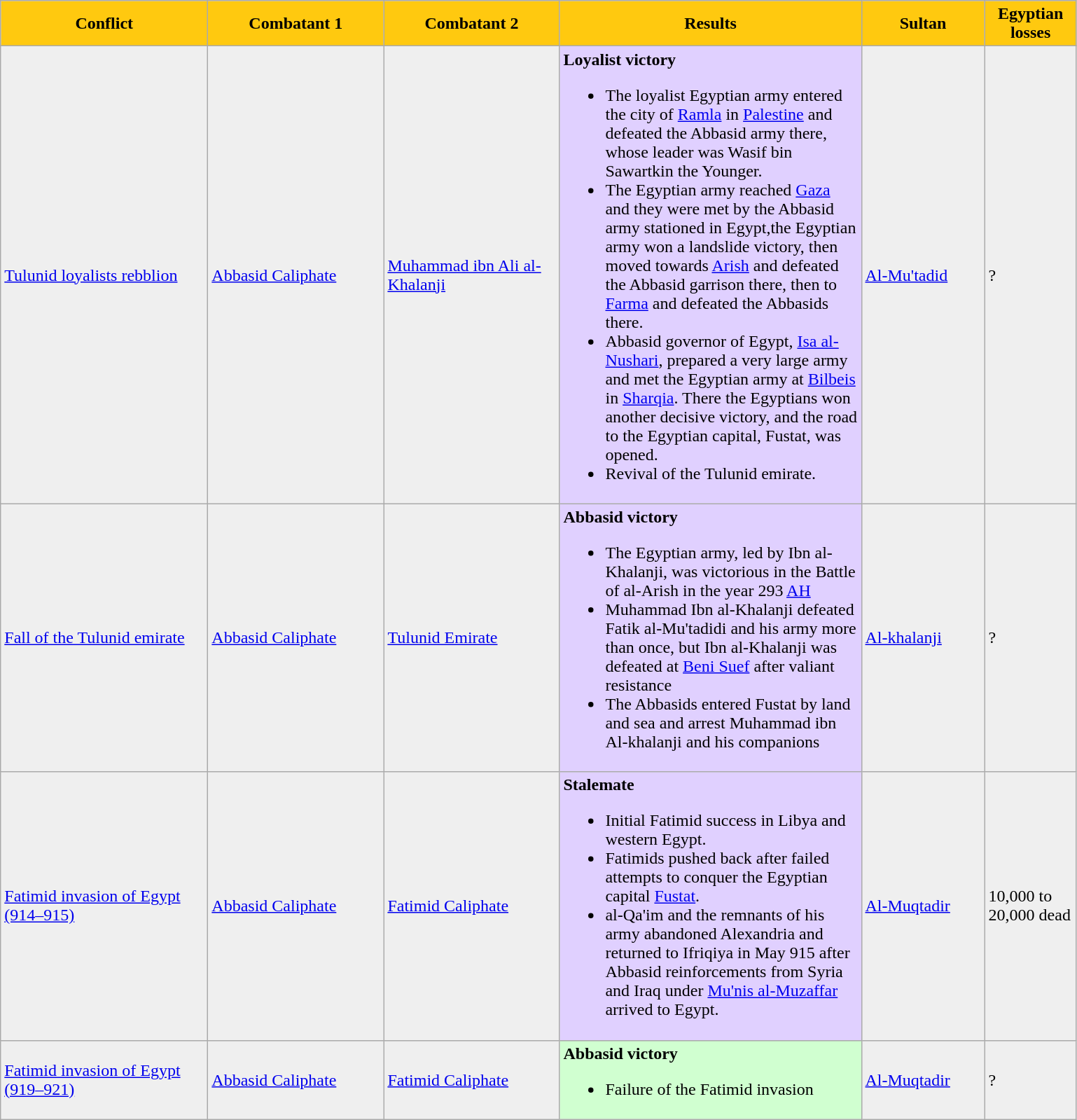<table class="wikitable">
<tr>
<th rowspan="1" style="background:#FFC90F" width="190px"><span>Conflict</span></th>
<th rowspan="1" style="background:#FFC90F" width="160px"><span>Combatant 1</span></th>
<th rowspan="1" style="background:#FFC90F" width="160px"><span>Combatant 2</span></th>
<th rowspan="1" style="background:#FFC90F" width="280px"><span>Results</span></th>
<th rowspan="1" style="background:#FFC90F" width="110px"><span>Sultan</span></th>
<th rowspan="1" style="background:#FFC90F" width="80px"><span>Egyptian<br>losses</span></th>
</tr>
<tr>
<td style="background:#efefef"><a href='#'>Tulunid loyalists rebblion</a></td>
<td style="background:#efefef"><a href='#'>Abbasid Caliphate</a></td>
<td style="background:#efefef"><a href='#'>Muhammad ibn Ali al-Khalanji</a></td>
<td style="background:#E0D0FF"><strong>Loyalist victory</strong><br><ul><li>The loyalist Egyptian army entered the city of <a href='#'>Ramla</a> in <a href='#'>Palestine</a> and defeated the Abbasid army there, whose leader was Wasif bin Sawartkin the Younger.</li><li>The Egyptian army reached <a href='#'>Gaza</a> and they were met by the Abbasid army stationed in Egypt,the Egyptian army won a landslide victory, then moved towards <a href='#'>Arish</a> and defeated the Abbasid garrison there, then to <a href='#'>Farma</a> and defeated the Abbasids there.</li><li>Abbasid governor of Egypt, <a href='#'>Isa al-Nushari</a>, prepared a very large army and met the Egyptian army at <a href='#'>Bilbeis</a> in <a href='#'>Sharqia</a>. There the Egyptians won another decisive victory, and the road to the Egyptian capital, Fustat, was opened.</li><li>Revival of the Tulunid emirate.</li></ul></td>
<td style="background:#efefef"><a href='#'>Al-Mu'tadid</a></td>
<td style="background:#efefef">?</td>
</tr>
<tr>
<td style="background:#efefef"><a href='#'>Fall of the Tulunid emirate</a></td>
<td style="background:#efefef"><a href='#'>Abbasid Caliphate</a></td>
<td style="background:#efefef"><a href='#'>Tulunid Emirate</a></td>
<td style="background:#E0D0FF"><strong>Abbasid victory</strong><br><ul><li>The Egyptian army, led by Ibn al-Khalanji, was victorious in the Battle of al-Arish in the year 293 <a href='#'>AH</a></li><li>Muhammad Ibn al-Khalanji defeated Fatik al-Mu'tadidi and his army more than once, but Ibn al-Khalanji was defeated at <a href='#'>Beni Suef</a> after valiant resistance</li><li>The Abbasids entered Fustat by land and sea and arrest Muhammad ibn Al-khalanji and his companions</li></ul></td>
<td style="background:#efefef"><a href='#'>Al-khalanji</a></td>
<td style="background:#efefef">?</td>
</tr>
<tr>
<td style="background:#efefef"><a href='#'>Fatimid invasion of Egypt (914–915)</a></td>
<td style="background:#efefef"><a href='#'>Abbasid Caliphate</a></td>
<td style="background:#efefef"><a href='#'>Fatimid Caliphate</a></td>
<td style="background:#E0D0FF"><strong>Stalemate</strong><br><ul><li>Initial Fatimid success in Libya and western Egypt.</li><li>Fatimids pushed back after failed attempts to conquer the Egyptian capital <a href='#'>Fustat</a>.</li><li>al-Qa'im and the remnants of his army abandoned Alexandria and returned to Ifriqiya in May 915 after Abbasid reinforcements from Syria and Iraq under <a href='#'>Mu'nis al-Muzaffar</a> arrived to Egypt.</li></ul></td>
<td style="background:#efefef"><a href='#'>Al-Muqtadir</a></td>
<td style="background:#efefef">10,000 to 20,000 dead</td>
</tr>
<tr>
<td style="background:#efefef"><a href='#'>Fatimid invasion of Egypt (919–921)</a></td>
<td style="background:#efefef"><a href='#'>Abbasid Caliphate</a></td>
<td style="background:#efefef"><a href='#'>Fatimid Caliphate</a></td>
<td style="background:#D0FFD0"><strong>Abbasid victory</strong><br><ul><li>Failure of the Fatimid invasion</li></ul></td>
<td style="background:#efefef"><a href='#'>Al-Muqtadir</a></td>
<td style="background:#efefef">?</td>
</tr>
</table>
